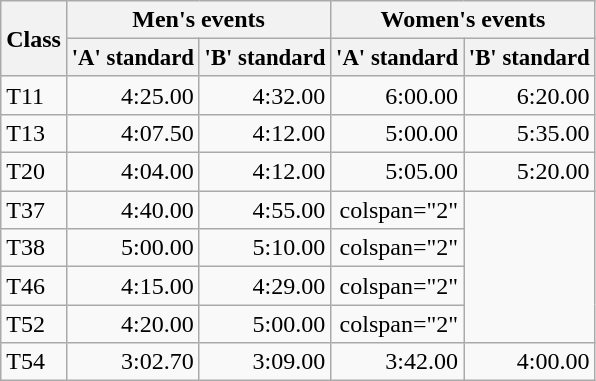<table class="wikitable" style="text-align:right">
<tr>
<th rowspan="2">Class</th>
<th colspan="2">Men's events</th>
<th colspan="2">Women's events</th>
</tr>
<tr style="font-size:95%">
<th>'A' standard</th>
<th>'B' standard</th>
<th>'A' standard</th>
<th>'B' standard</th>
</tr>
<tr>
<td style="text-align:left">T11</td>
<td>4:25.00</td>
<td>4:32.00</td>
<td>6:00.00</td>
<td>6:20.00</td>
</tr>
<tr>
<td style="text-align:left">T13</td>
<td>4:07.50</td>
<td>4:12.00</td>
<td>5:00.00</td>
<td>5:35.00</td>
</tr>
<tr>
<td style="text-align:left">T20</td>
<td>4:04.00</td>
<td>4:12.00</td>
<td>5:05.00</td>
<td>5:20.00</td>
</tr>
<tr>
<td style="text-align:left">T37</td>
<td>4:40.00</td>
<td>4:55.00</td>
<td>colspan="2" </td>
</tr>
<tr>
<td style="text-align:left">T38</td>
<td>5:00.00</td>
<td>5:10.00</td>
<td>colspan="2" </td>
</tr>
<tr>
<td style="text-align:left">T46</td>
<td>4:15.00</td>
<td>4:29.00</td>
<td>colspan="2" </td>
</tr>
<tr>
<td style="text-align:left">T52</td>
<td>4:20.00</td>
<td>5:00.00</td>
<td>colspan="2" </td>
</tr>
<tr>
<td style="text-align:left">T54</td>
<td>3:02.70</td>
<td>3:09.00</td>
<td>3:42.00</td>
<td>4:00.00</td>
</tr>
</table>
